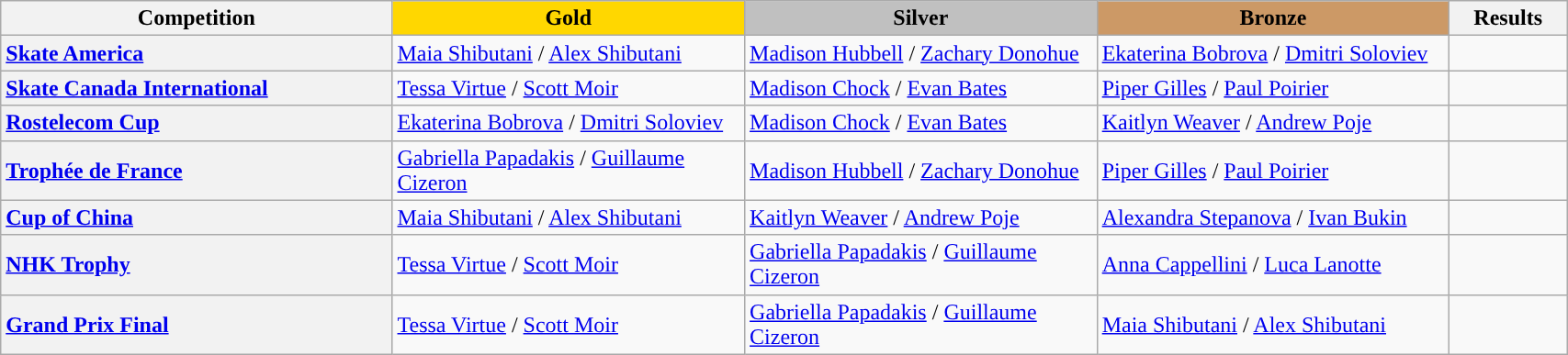<table class="wikitable unsortable" style="text-align:left; width:90%">
<tr>
<th scope="col" style="text-align:center; width:25%;">Competition</th>
<td scope="col" style="text-align:center; width:22.5%; background:gold"><strong>Gold</strong></td>
<td scope="col" style="text-align:center; width:22.5%; background:silver"><strong>Silver</strong></td>
<td scope="col" style="text-align:center; width:22.5%; background:#c96"><strong>Bronze</strong></td>
<th scope="col" style="text-align:center; width:7.5%;">Results</th>
</tr>
<tr>
<th scope="row" style="text-align:left"> <a href='#'>Skate America</a></th>
<td> <a href='#'>Maia Shibutani</a> / <a href='#'>Alex Shibutani</a></td>
<td> <a href='#'>Madison Hubbell</a> / <a href='#'>Zachary Donohue</a></td>
<td> <a href='#'>Ekaterina Bobrova</a> / <a href='#'>Dmitri Soloviev</a></td>
<td></td>
</tr>
<tr>
<th scope="row" style="text-align:left"> <a href='#'>Skate Canada International</a></th>
<td> <a href='#'>Tessa Virtue</a> / <a href='#'>Scott Moir</a></td>
<td> <a href='#'>Madison Chock</a> / <a href='#'>Evan Bates</a></td>
<td> <a href='#'>Piper Gilles</a> / <a href='#'>Paul Poirier</a></td>
<td></td>
</tr>
<tr>
<th scope="row" style="text-align:left"> <a href='#'>Rostelecom Cup</a></th>
<td> <a href='#'>Ekaterina Bobrova</a> / <a href='#'>Dmitri Soloviev</a></td>
<td> <a href='#'>Madison Chock</a> / <a href='#'>Evan Bates</a></td>
<td> <a href='#'>Kaitlyn Weaver</a> / <a href='#'>Andrew Poje</a></td>
<td></td>
</tr>
<tr>
<th scope="row" style="text-align:left"> <a href='#'>Trophée de France</a></th>
<td> <a href='#'>Gabriella Papadakis</a> / <a href='#'>Guillaume Cizeron</a></td>
<td> <a href='#'>Madison Hubbell</a> / <a href='#'>Zachary Donohue</a></td>
<td> <a href='#'>Piper Gilles</a> / <a href='#'>Paul Poirier</a></td>
<td></td>
</tr>
<tr>
<th scope="row" style="text-align:left"> <a href='#'>Cup of China</a></th>
<td> <a href='#'>Maia Shibutani</a> / <a href='#'>Alex Shibutani</a></td>
<td> <a href='#'>Kaitlyn Weaver</a> / <a href='#'>Andrew Poje</a></td>
<td> <a href='#'>Alexandra Stepanova</a> / <a href='#'>Ivan Bukin</a></td>
<td></td>
</tr>
<tr>
<th scope="row" style="text-align:left"> <a href='#'>NHK Trophy</a></th>
<td> <a href='#'>Tessa Virtue</a> / <a href='#'>Scott Moir</a></td>
<td> <a href='#'>Gabriella Papadakis</a> / <a href='#'>Guillaume Cizeron</a></td>
<td> <a href='#'>Anna Cappellini</a> / <a href='#'>Luca Lanotte</a></td>
<td></td>
</tr>
<tr>
<th scope="row" style="text-align:left"> <a href='#'>Grand Prix Final</a></th>
<td> <a href='#'>Tessa Virtue</a> / <a href='#'>Scott Moir</a></td>
<td> <a href='#'>Gabriella Papadakis</a> / <a href='#'>Guillaume Cizeron</a></td>
<td> <a href='#'>Maia Shibutani</a> / <a href='#'>Alex Shibutani</a></td>
<td></td>
</tr>
</table>
